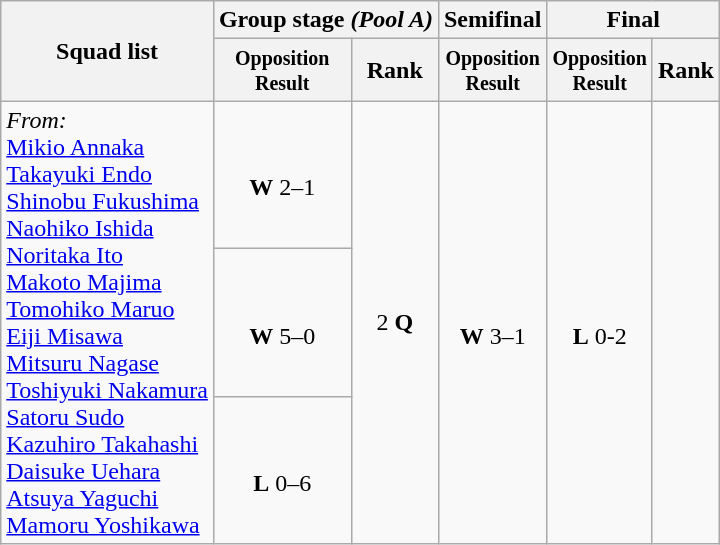<table class=wikitable style="font-size:100%">
<tr>
<th rowspan="2">Squad list</th>
<th colspan="2">Group stage <em>(Pool A)</em> </th>
<th>Semifinal</th>
<th colspan="2">Final</th>
</tr>
<tr>
<th style="line-height:1em"><small>Opposition<br>Result</small></th>
<th>Rank</th>
<th style="line-height:1em"><small>Opposition<br>Result</small></th>
<th style="line-height:1em"><small>Opposition<br>Result</small></th>
<th>Rank</th>
</tr>
<tr>
<td rowspan="3"><em>From:</em><br><a href='#'>Mikio Annaka</a>
<br><a href='#'>Takayuki Endo</a>
<br><a href='#'>Shinobu Fukushima</a>
<br><a href='#'>Naohiko Ishida</a>
<br><a href='#'>Noritaka Ito</a>
<br><a href='#'>Makoto Majima</a>
<br><a href='#'>Tomohiko Maruo</a>
<br><a href='#'>Eiji Misawa</a>
<br><a href='#'>Mitsuru Nagase</a>
<br><a href='#'>Toshiyuki Nakamura</a>
<br><a href='#'>Satoru Sudo</a>
<br><a href='#'>Kazuhiro Takahashi</a>
<br><a href='#'>Daisuke Uehara</a>
<br><a href='#'>Atsuya Yaguchi</a>
<br><a href='#'>Mamoru Yoshikawa</a></td>
<td align="center"><br><strong>W</strong> 2–1</td>
<td rowspan="3" align="center">2 <strong>Q</strong></td>
<td rowspan="3" align="center"><br><strong>W</strong> 3–1</td>
<td rowspan="3" align="center"><br><strong>L</strong> 0-2</td>
<td rowspan="3" align="center"></td>
</tr>
<tr>
<td align="center"><br><strong>W</strong> 5–0</td>
</tr>
<tr>
<td align="center"><br><strong>L</strong> 0–6</td>
</tr>
</table>
